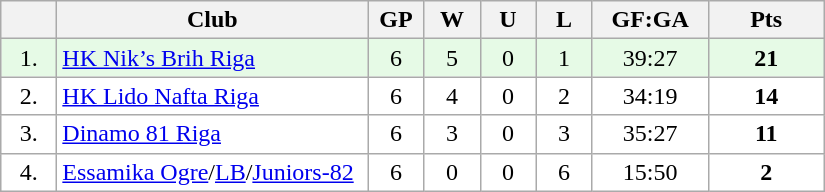<table class="wikitable">
<tr>
<th width="30"></th>
<th width="200">Club</th>
<th width="30">GP</th>
<th width="30">W</th>
<th width="30">U</th>
<th width="30">L</th>
<th width="70">GF:GA</th>
<th width="70">Pts</th>
</tr>
<tr bgcolor="#e6fae6" align="center">
<td>1.</td>
<td align="left"><a href='#'>HK Nik’s Brih Riga</a></td>
<td>6</td>
<td>5</td>
<td>0</td>
<td>1</td>
<td>39:27</td>
<td><strong>21</strong></td>
</tr>
<tr bgcolor="#FFFFFF" align="center">
<td>2.</td>
<td align="left"><a href='#'>HK Lido Nafta Riga</a></td>
<td>6</td>
<td>4</td>
<td>0</td>
<td>2</td>
<td>34:19</td>
<td><strong>14</strong></td>
</tr>
<tr bgcolor="#FFFFFF" align="center">
<td>3.</td>
<td align="left"><a href='#'>Dinamo 81 Riga</a></td>
<td>6</td>
<td>3</td>
<td>0</td>
<td>3</td>
<td>35:27</td>
<td><strong>11</strong></td>
</tr>
<tr bgcolor="#FFFFFF" align="center">
<td>4.</td>
<td align="left"><a href='#'>Essamika Ogre</a>/<a href='#'>LB</a>/<a href='#'>Juniors-82</a></td>
<td>6</td>
<td>0</td>
<td>0</td>
<td>6</td>
<td>15:50</td>
<td><strong>2</strong></td>
</tr>
</table>
